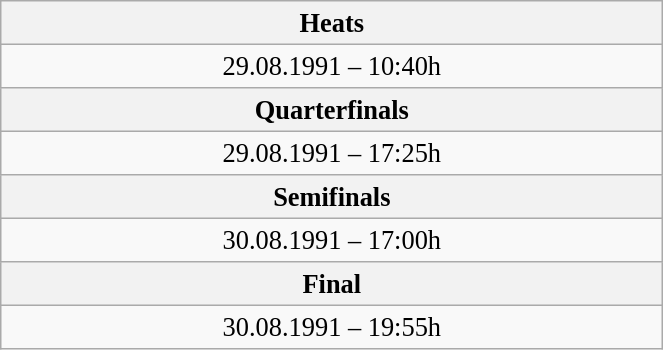<table class="wikitable" style=" text-align:center; font-size:110%;" width="35%">
<tr>
<th>Heats</th>
</tr>
<tr>
<td>29.08.1991 – 10:40h</td>
</tr>
<tr>
<th>Quarterfinals</th>
</tr>
<tr>
<td>29.08.1991 – 17:25h</td>
</tr>
<tr>
<th>Semifinals</th>
</tr>
<tr>
<td>30.08.1991 – 17:00h</td>
</tr>
<tr>
<th>Final</th>
</tr>
<tr>
<td>30.08.1991 – 19:55h</td>
</tr>
</table>
